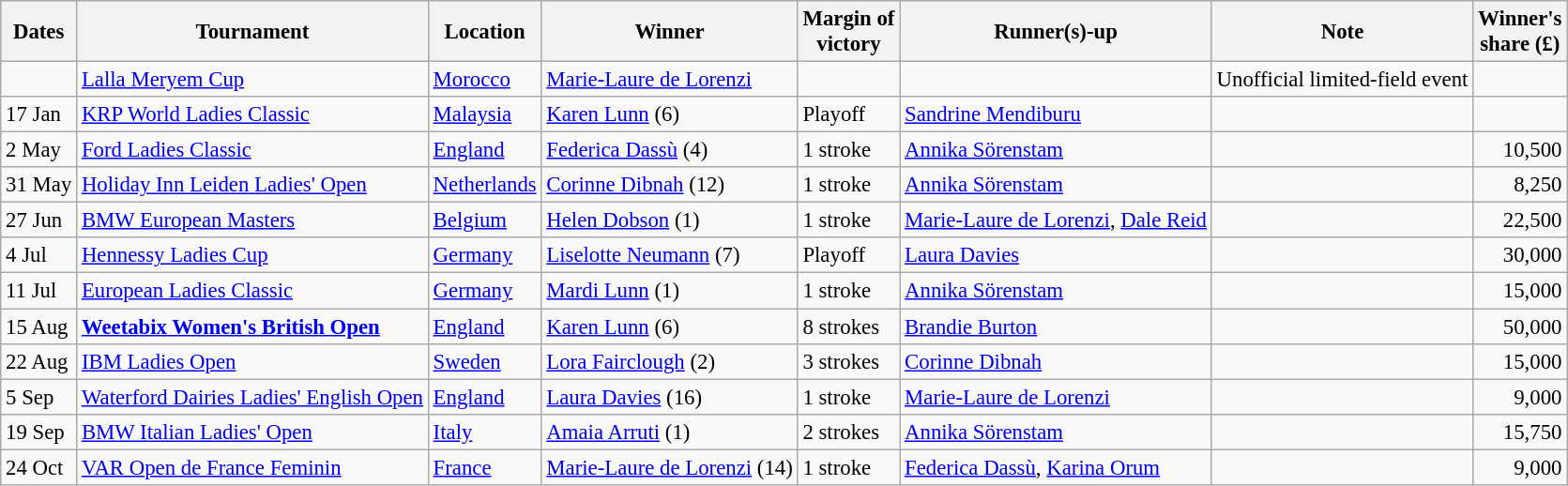<table class="wikitable" style="font-size:95%">
<tr>
<th>Dates</th>
<th>Tournament</th>
<th>Location</th>
<th>Winner</th>
<th>Margin of<br>victory</th>
<th>Runner(s)-up</th>
<th>Note</th>
<th>Winner's<br>share (£)</th>
</tr>
<tr>
<td></td>
<td><a href='#'>Lalla Meryem Cup</a></td>
<td><a href='#'>Morocco</a></td>
<td> <a href='#'>Marie-Laure de Lorenzi</a></td>
<td></td>
<td></td>
<td>Unofficial limited-field event</td>
<td></td>
</tr>
<tr>
<td>17 Jan</td>
<td><a href='#'>KRP World Ladies Classic</a></td>
<td><a href='#'>Malaysia</a></td>
<td> <a href='#'>Karen Lunn</a> (6)</td>
<td>Playoff</td>
<td> <a href='#'>Sandrine Mendiburu</a></td>
<td></td>
<td></td>
</tr>
<tr>
<td>2 May</td>
<td><a href='#'>Ford Ladies Classic</a></td>
<td><a href='#'>England</a></td>
<td> <a href='#'>Federica Dassù</a> (4)</td>
<td>1 stroke</td>
<td> <a href='#'>Annika Sörenstam</a></td>
<td></td>
<td align=right>10,500</td>
</tr>
<tr>
<td>31 May</td>
<td><a href='#'>Holiday Inn Leiden Ladies' Open</a></td>
<td><a href='#'>Netherlands</a></td>
<td> <a href='#'>Corinne Dibnah</a> (12)</td>
<td>1 stroke</td>
<td> <a href='#'>Annika Sörenstam</a></td>
<td></td>
<td align=right>8,250</td>
</tr>
<tr>
<td>27 Jun</td>
<td><a href='#'>BMW European Masters</a></td>
<td><a href='#'>Belgium</a></td>
<td> <a href='#'>Helen Dobson</a> (1)</td>
<td>1 stroke</td>
<td> <a href='#'>Marie-Laure de Lorenzi</a>,  <a href='#'>Dale Reid</a></td>
<td></td>
<td align=right>22,500</td>
</tr>
<tr>
<td>4 Jul</td>
<td><a href='#'>Hennessy Ladies Cup</a></td>
<td><a href='#'>Germany</a></td>
<td> <a href='#'>Liselotte Neumann</a> (7)</td>
<td>Playoff</td>
<td> <a href='#'>Laura Davies</a></td>
<td></td>
<td align=right>30,000</td>
</tr>
<tr>
<td>11 Jul</td>
<td><a href='#'>European Ladies Classic</a></td>
<td><a href='#'>Germany</a></td>
<td> <a href='#'>Mardi Lunn</a> (1)</td>
<td>1 stroke</td>
<td> <a href='#'>Annika Sörenstam</a></td>
<td></td>
<td align=right>15,000</td>
</tr>
<tr>
<td>15 Aug</td>
<td><strong><a href='#'>Weetabix Women's British Open</a></strong></td>
<td><a href='#'>England</a></td>
<td> <a href='#'>Karen Lunn</a> (6)</td>
<td>8 strokes</td>
<td> <a href='#'>Brandie Burton</a></td>
<td></td>
<td align=right>50,000</td>
</tr>
<tr>
<td>22 Aug</td>
<td><a href='#'>IBM Ladies Open</a></td>
<td><a href='#'>Sweden</a></td>
<td> <a href='#'>Lora Fairclough</a> (2)</td>
<td>3 strokes</td>
<td> <a href='#'>Corinne Dibnah</a></td>
<td></td>
<td align=right>15,000</td>
</tr>
<tr>
<td>5 Sep</td>
<td><a href='#'>Waterford Dairies Ladies' English Open</a></td>
<td><a href='#'>England</a></td>
<td> <a href='#'>Laura Davies</a> (16)</td>
<td>1 stroke</td>
<td> <a href='#'>Marie-Laure de Lorenzi</a></td>
<td></td>
<td align=right>9,000</td>
</tr>
<tr>
<td>19 Sep</td>
<td><a href='#'>BMW Italian Ladies' Open</a></td>
<td><a href='#'>Italy</a></td>
<td> <a href='#'>Amaia Arruti</a> (1)</td>
<td>2 strokes</td>
<td> <a href='#'>Annika Sörenstam</a></td>
<td></td>
<td align=right>15,750</td>
</tr>
<tr>
<td>24 Oct</td>
<td><a href='#'>VAR Open de France Feminin</a></td>
<td><a href='#'>France</a></td>
<td> <a href='#'>Marie-Laure de Lorenzi</a> (14)</td>
<td>1 stroke</td>
<td> <a href='#'>Federica Dassù</a>,  <a href='#'>Karina Orum</a></td>
<td></td>
<td align=right>9,000</td>
</tr>
</table>
